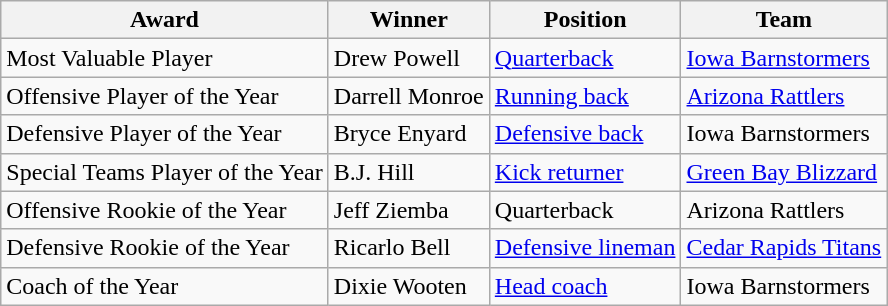<table class="wikitable">
<tr>
<th>Award</th>
<th>Winner</th>
<th>Position</th>
<th>Team</th>
</tr>
<tr>
<td>Most Valuable Player</td>
<td>Drew Powell</td>
<td><a href='#'>Quarterback</a></td>
<td><a href='#'>Iowa Barnstormers</a></td>
</tr>
<tr>
<td>Offensive Player of the Year</td>
<td>Darrell Monroe</td>
<td><a href='#'>Running back</a></td>
<td><a href='#'>Arizona Rattlers</a></td>
</tr>
<tr>
<td>Defensive Player of the Year</td>
<td>Bryce Enyard</td>
<td><a href='#'>Defensive back</a></td>
<td>Iowa Barnstormers</td>
</tr>
<tr>
<td>Special Teams Player of the Year</td>
<td>B.J. Hill</td>
<td><a href='#'>Kick returner</a></td>
<td><a href='#'>Green Bay Blizzard</a></td>
</tr>
<tr>
<td>Offensive Rookie of the Year</td>
<td>Jeff Ziemba</td>
<td>Quarterback</td>
<td>Arizona Rattlers</td>
</tr>
<tr>
<td>Defensive Rookie of the Year</td>
<td>Ricarlo Bell</td>
<td><a href='#'>Defensive lineman</a></td>
<td><a href='#'>Cedar Rapids Titans</a></td>
</tr>
<tr>
<td>Coach of the Year</td>
<td>Dixie Wooten</td>
<td><a href='#'>Head coach</a></td>
<td>Iowa Barnstormers</td>
</tr>
</table>
